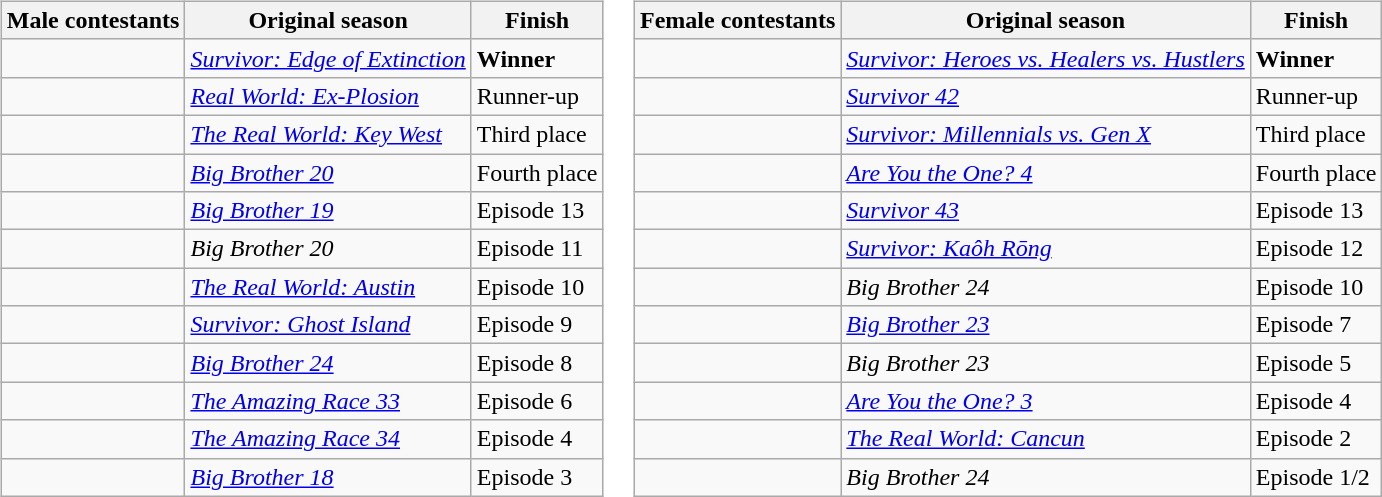<table>
<tr>
<td valign="top"><br><table class="wikitable sortable" style="font-size:100%; white-space:nowrap">
<tr>
<th>Male contestants</th>
<th>Original season</th>
<th>Finish</th>
</tr>
<tr>
<td></td>
<td><em><a href='#'>Survivor: Edge of Extinction</a></em></td>
<td><strong>Winner</strong></td>
</tr>
<tr>
<td></td>
<td><em><a href='#'>Real World: Ex-Plosion</a></em></td>
<td>Runner-up</td>
</tr>
<tr>
<td></td>
<td><em><a href='#'>The Real World: Key West</a></em></td>
<td>Third place</td>
</tr>
<tr>
<td></td>
<td><em><a href='#'>Big Brother 20</a></em></td>
<td>Fourth place</td>
</tr>
<tr>
<td></td>
<td><em><a href='#'>Big Brother 19</a></em></td>
<td>Episode 13</td>
</tr>
<tr>
<td></td>
<td><em>Big Brother 20</em></td>
<td>Episode 11</td>
</tr>
<tr>
<td></td>
<td><em><a href='#'>The Real World: Austin</a></em></td>
<td>Episode 10</td>
</tr>
<tr>
<td></td>
<td><em><a href='#'>Survivor: Ghost Island</a></em></td>
<td>Episode 9</td>
</tr>
<tr>
<td></td>
<td><em><a href='#'>Big Brother 24</a></em></td>
<td>Episode 8</td>
</tr>
<tr>
<td></td>
<td><em><a href='#'>The Amazing Race 33</a></em></td>
<td>Episode 6</td>
</tr>
<tr>
<td></td>
<td><em><a href='#'>The Amazing Race 34</a></em></td>
<td>Episode 4</td>
</tr>
<tr>
<td></td>
<td><em><a href='#'>Big Brother 18</a></em></td>
<td>Episode 3</td>
</tr>
</table>
</td>
<td valign="top"><br><table class="wikitable sortable" style="font-size:100%; white-space:nowrap">
<tr>
<th>Female contestants</th>
<th>Original season</th>
<th>Finish</th>
</tr>
<tr>
<td></td>
<td><em><a href='#'>Survivor: Heroes vs. Healers vs. Hustlers</a></em></td>
<td><strong>Winner</strong></td>
</tr>
<tr>
<td></td>
<td><em><a href='#'>Survivor 42</a></em></td>
<td>Runner-up</td>
</tr>
<tr>
<td></td>
<td><em><a href='#'>Survivor: Millennials vs. Gen X</a></em></td>
<td>Third place</td>
</tr>
<tr>
<td></td>
<td><em><a href='#'>Are You the One? 4</a></em></td>
<td>Fourth place</td>
</tr>
<tr>
<td></td>
<td><em><a href='#'>Survivor 43</a></em></td>
<td>Episode 13</td>
</tr>
<tr>
<td></td>
<td><em><a href='#'>Survivor: Kaôh Rōng</a></em></td>
<td>Episode 12</td>
</tr>
<tr>
<td></td>
<td><em>Big Brother 24</em></td>
<td>Episode 10</td>
</tr>
<tr>
<td></td>
<td><em><a href='#'>Big Brother 23</a></em></td>
<td>Episode 7</td>
</tr>
<tr>
<td></td>
<td><em>Big Brother 23</em></td>
<td>Episode 5</td>
</tr>
<tr>
<td></td>
<td><em><a href='#'>Are You the One? 3</a></em></td>
<td>Episode 4</td>
</tr>
<tr>
<td></td>
<td><em><a href='#'>The Real World: Cancun</a></em></td>
<td>Episode 2</td>
</tr>
<tr>
<td></td>
<td><em>Big Brother 24</em></td>
<td>Episode 1/2</td>
</tr>
</table>
</td>
</tr>
</table>
